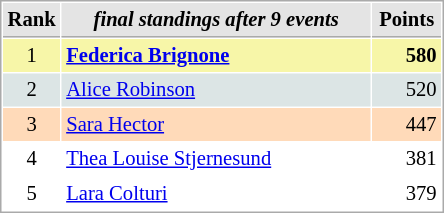<table cellspacing="1" cellpadding="3" style="border:1px solid #AAAAAA;font-size:86%">
<tr style="background-color: #E4E4E4;">
<th style="border-bottom:1px solid #AAAAAA; width: 10px;">Rank</th>
<th style="border-bottom:1px solid #AAAAAA; width: 200px;"><em>final standings after 9 events</em></th>
<th style="border-bottom:1px solid #AAAAAA; width: 40px;">Points</th>
</tr>
<tr style="background:#f7f6a8;">
<td align=center>1</td>
<td> <strong><a href='#'>Federica Brignone</a></strong> </td>
<td align=right><strong>580</strong></td>
</tr>
<tr style="background:#dce5e5;">
<td align=center>2</td>
<td> <a href='#'>Alice Robinson</a></td>
<td align=right>520</td>
</tr>
<tr style="background:#ffdab9;">
<td align=center>3</td>
<td> <a href='#'>Sara Hector</a></td>
<td align=right>447</td>
</tr>
<tr>
<td align=center>4</td>
<td> <a href='#'>Thea Louise Stjernesund</a></td>
<td align=right>381</td>
</tr>
<tr>
<td align=center>5</td>
<td> <a href='#'>Lara Colturi</a></td>
<td align=right>379</td>
</tr>
</table>
